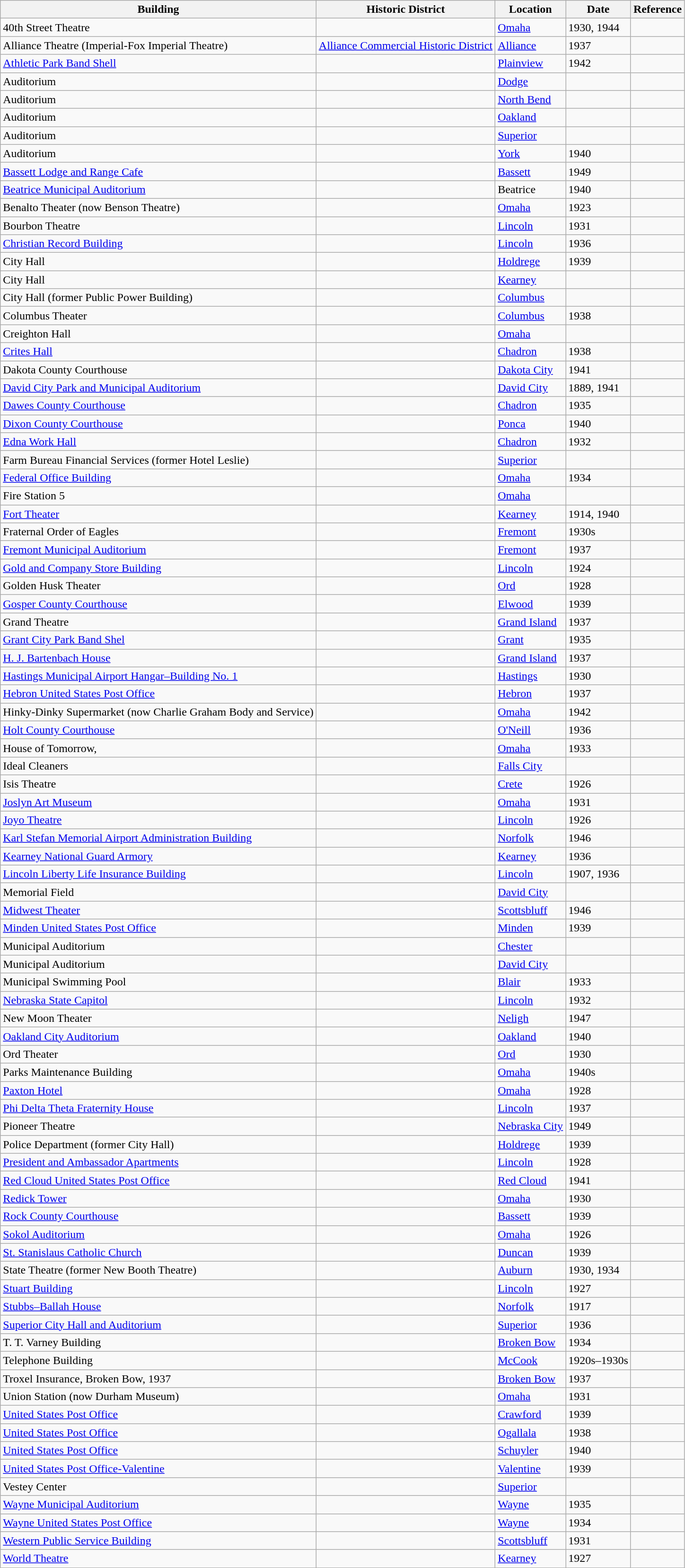<table class="wikitable sortable">
<tr>
<th>Building</th>
<th>Historic District</th>
<th>Location</th>
<th>Date</th>
<th>Reference</th>
</tr>
<tr>
<td>40th Street Theatre</td>
<td></td>
<td><a href='#'>Omaha</a></td>
<td>1930, 1944</td>
<td></td>
</tr>
<tr>
<td>Alliance Theatre (Imperial-Fox Imperial Theatre)</td>
<td><a href='#'>Alliance Commercial Historic District</a></td>
<td><a href='#'>Alliance</a></td>
<td>1937</td>
<td></td>
</tr>
<tr>
<td><a href='#'>Athletic Park Band Shell</a></td>
<td></td>
<td><a href='#'>Plainview</a></td>
<td>1942</td>
<td></td>
</tr>
<tr>
<td>Auditorium</td>
<td></td>
<td><a href='#'>Dodge</a></td>
<td></td>
<td></td>
</tr>
<tr>
<td>Auditorium</td>
<td></td>
<td><a href='#'>North Bend</a></td>
<td></td>
<td></td>
</tr>
<tr>
<td>Auditorium</td>
<td></td>
<td><a href='#'>Oakland</a></td>
<td></td>
<td></td>
</tr>
<tr>
<td>Auditorium</td>
<td></td>
<td><a href='#'>Superior</a></td>
<td></td>
<td></td>
</tr>
<tr>
<td>Auditorium</td>
<td></td>
<td><a href='#'>York</a></td>
<td>1940</td>
<td></td>
</tr>
<tr>
<td><a href='#'>Bassett Lodge and Range Cafe</a></td>
<td></td>
<td><a href='#'>Bassett</a></td>
<td>1949</td>
<td></td>
</tr>
<tr>
<td><a href='#'>Beatrice Municipal Auditorium</a></td>
<td></td>
<td>Beatrice</td>
<td>1940</td>
<td></td>
</tr>
<tr>
<td>Benalto Theater (now Benson Theatre)</td>
<td></td>
<td><a href='#'>Omaha</a></td>
<td>1923</td>
<td></td>
</tr>
<tr>
<td>Bourbon Theatre</td>
<td></td>
<td><a href='#'>Lincoln</a></td>
<td>1931</td>
<td></td>
</tr>
<tr>
<td><a href='#'>Christian Record Building</a></td>
<td></td>
<td><a href='#'>Lincoln</a></td>
<td>1936</td>
<td></td>
</tr>
<tr>
<td>City Hall</td>
<td></td>
<td><a href='#'>Holdrege</a></td>
<td>1939</td>
<td></td>
</tr>
<tr>
<td>City Hall</td>
<td></td>
<td><a href='#'>Kearney</a></td>
<td></td>
<td></td>
</tr>
<tr>
<td>City Hall (former Public Power Building)</td>
<td></td>
<td><a href='#'>Columbus</a></td>
<td></td>
<td></td>
</tr>
<tr>
<td>Columbus Theater</td>
<td></td>
<td><a href='#'>Columbus</a></td>
<td>1938</td>
<td></td>
</tr>
<tr>
<td>Creighton Hall</td>
<td></td>
<td><a href='#'>Omaha</a></td>
<td></td>
<td></td>
</tr>
<tr>
<td><a href='#'>Crites Hall</a></td>
<td></td>
<td><a href='#'>Chadron</a></td>
<td>1938</td>
<td></td>
</tr>
<tr>
<td>Dakota County Courthouse</td>
<td></td>
<td><a href='#'>Dakota City</a></td>
<td>1941</td>
<td></td>
</tr>
<tr>
<td><a href='#'>David City Park and Municipal Auditorium</a></td>
<td></td>
<td><a href='#'>David City</a></td>
<td>1889, 1941</td>
<td></td>
</tr>
<tr>
<td><a href='#'>Dawes County Courthouse</a></td>
<td></td>
<td><a href='#'>Chadron</a></td>
<td>1935</td>
<td></td>
</tr>
<tr>
<td><a href='#'>Dixon County Courthouse</a></td>
<td></td>
<td><a href='#'>Ponca</a></td>
<td>1940</td>
<td></td>
</tr>
<tr>
<td><a href='#'>Edna Work Hall</a></td>
<td></td>
<td><a href='#'>Chadron</a></td>
<td>1932</td>
<td></td>
</tr>
<tr>
<td>Farm Bureau Financial Services (former Hotel Leslie)</td>
<td></td>
<td><a href='#'>Superior</a></td>
<td></td>
<td></td>
</tr>
<tr>
<td><a href='#'>Federal Office Building</a></td>
<td></td>
<td><a href='#'>Omaha</a></td>
<td>1934</td>
<td></td>
</tr>
<tr>
<td>Fire Station 5</td>
<td></td>
<td><a href='#'>Omaha</a></td>
<td></td>
<td></td>
</tr>
<tr>
<td><a href='#'>Fort Theater</a></td>
<td></td>
<td><a href='#'>Kearney</a></td>
<td>1914, 1940</td>
<td></td>
</tr>
<tr>
<td>Fraternal Order of Eagles</td>
<td></td>
<td><a href='#'>Fremont</a></td>
<td>1930s</td>
<td></td>
</tr>
<tr>
<td><a href='#'>Fremont Municipal Auditorium</a></td>
<td></td>
<td><a href='#'>Fremont</a></td>
<td>1937</td>
<td></td>
</tr>
<tr>
<td><a href='#'>Gold and Company Store Building</a></td>
<td></td>
<td><a href='#'>Lincoln</a></td>
<td>1924</td>
<td></td>
</tr>
<tr>
<td>Golden Husk Theater</td>
<td></td>
<td><a href='#'>Ord</a></td>
<td>1928</td>
<td></td>
</tr>
<tr>
<td><a href='#'>Gosper County Courthouse</a></td>
<td></td>
<td><a href='#'>Elwood</a></td>
<td>1939</td>
<td></td>
</tr>
<tr>
<td>Grand Theatre</td>
<td></td>
<td><a href='#'>Grand Island</a></td>
<td>1937</td>
<td></td>
</tr>
<tr>
<td><a href='#'>Grant City Park Band Shel</a></td>
<td></td>
<td><a href='#'>Grant</a></td>
<td>1935</td>
<td></td>
</tr>
<tr>
<td><a href='#'>H. J. Bartenbach House</a></td>
<td></td>
<td><a href='#'>Grand Island</a></td>
<td>1937</td>
<td></td>
</tr>
<tr>
<td><a href='#'>Hastings Municipal Airport Hangar–Building No. 1</a></td>
<td></td>
<td><a href='#'>Hastings</a></td>
<td>1930</td>
<td></td>
</tr>
<tr>
<td><a href='#'>Hebron United States Post Office</a></td>
<td></td>
<td><a href='#'>Hebron</a></td>
<td>1937</td>
<td></td>
</tr>
<tr>
<td>Hinky-Dinky Supermarket (now Charlie Graham Body and Service)</td>
<td></td>
<td><a href='#'>Omaha</a></td>
<td>1942</td>
<td></td>
</tr>
<tr>
<td><a href='#'>Holt County Courthouse</a></td>
<td></td>
<td><a href='#'>O'Neill</a></td>
<td>1936</td>
<td></td>
</tr>
<tr>
<td>House of Tomorrow,</td>
<td></td>
<td><a href='#'>Omaha</a></td>
<td>1933</td>
<td></td>
</tr>
<tr>
<td>Ideal Cleaners</td>
<td></td>
<td><a href='#'>Falls City</a></td>
<td></td>
<td></td>
</tr>
<tr>
<td>Isis Theatre</td>
<td></td>
<td><a href='#'>Crete</a></td>
<td>1926</td>
<td></td>
</tr>
<tr>
<td><a href='#'>Joslyn Art Museum</a></td>
<td></td>
<td><a href='#'>Omaha</a></td>
<td>1931</td>
<td></td>
</tr>
<tr>
<td><a href='#'>Joyo Theatre</a></td>
<td></td>
<td><a href='#'>Lincoln</a></td>
<td>1926</td>
<td></td>
</tr>
<tr>
<td><a href='#'>Karl Stefan Memorial Airport Administration Building</a></td>
<td></td>
<td><a href='#'>Norfolk</a></td>
<td>1946</td>
<td></td>
</tr>
<tr>
<td><a href='#'>Kearney National Guard Armory</a></td>
<td></td>
<td><a href='#'>Kearney</a></td>
<td>1936</td>
<td></td>
</tr>
<tr>
<td><a href='#'>Lincoln Liberty Life Insurance Building</a></td>
<td></td>
<td><a href='#'>Lincoln</a></td>
<td>1907, 1936</td>
<td></td>
</tr>
<tr>
<td>Memorial Field</td>
<td></td>
<td><a href='#'>David City</a></td>
<td></td>
<td></td>
</tr>
<tr>
<td><a href='#'>Midwest Theater</a></td>
<td></td>
<td><a href='#'>Scottsbluff</a></td>
<td>1946</td>
<td></td>
</tr>
<tr>
<td><a href='#'>Minden United States Post Office</a></td>
<td></td>
<td><a href='#'>Minden</a></td>
<td>1939</td>
<td></td>
</tr>
<tr>
<td>Municipal Auditorium</td>
<td></td>
<td><a href='#'>Chester</a></td>
<td></td>
<td></td>
</tr>
<tr>
<td>Municipal Auditorium</td>
<td></td>
<td><a href='#'>David City</a></td>
<td></td>
<td></td>
</tr>
<tr>
<td>Municipal Swimming Pool</td>
<td></td>
<td><a href='#'>Blair</a></td>
<td>1933</td>
<td></td>
</tr>
<tr>
<td><a href='#'>Nebraska State Capitol</a></td>
<td></td>
<td><a href='#'>Lincoln</a></td>
<td>1932</td>
<td></td>
</tr>
<tr>
<td>New Moon Theater</td>
<td></td>
<td><a href='#'>Neligh</a></td>
<td>1947</td>
<td></td>
</tr>
<tr>
<td><a href='#'>Oakland City Auditorium</a></td>
<td></td>
<td><a href='#'>Oakland</a></td>
<td>1940</td>
<td></td>
</tr>
<tr>
<td>Ord Theater</td>
<td></td>
<td><a href='#'>Ord</a></td>
<td>1930</td>
<td></td>
</tr>
<tr>
<td>Parks Maintenance Building</td>
<td></td>
<td><a href='#'>Omaha</a></td>
<td>1940s</td>
<td></td>
</tr>
<tr>
<td><a href='#'>Paxton Hotel</a></td>
<td></td>
<td><a href='#'>Omaha</a></td>
<td>1928</td>
<td></td>
</tr>
<tr>
<td><a href='#'>Phi Delta Theta Fraternity House</a></td>
<td></td>
<td><a href='#'>Lincoln</a></td>
<td>1937</td>
<td></td>
</tr>
<tr>
<td>Pioneer Theatre</td>
<td></td>
<td><a href='#'>Nebraska City</a></td>
<td>1949</td>
<td></td>
</tr>
<tr>
<td>Police Department (former City Hall)</td>
<td></td>
<td><a href='#'>Holdrege</a></td>
<td>1939</td>
<td></td>
</tr>
<tr>
<td><a href='#'>President and Ambassador Apartments</a></td>
<td></td>
<td><a href='#'>Lincoln</a></td>
<td>1928</td>
<td></td>
</tr>
<tr>
<td><a href='#'>Red Cloud United States Post Office</a></td>
<td></td>
<td><a href='#'>Red Cloud</a></td>
<td>1941</td>
<td></td>
</tr>
<tr>
<td><a href='#'>Redick Tower</a></td>
<td></td>
<td><a href='#'>Omaha</a></td>
<td>1930</td>
<td></td>
</tr>
<tr>
<td><a href='#'>Rock County Courthouse</a></td>
<td></td>
<td><a href='#'>Bassett</a></td>
<td>1939</td>
<td></td>
</tr>
<tr>
<td><a href='#'>Sokol Auditorium</a></td>
<td></td>
<td><a href='#'>Omaha</a></td>
<td>1926</td>
<td></td>
</tr>
<tr>
<td><a href='#'>St. Stanislaus Catholic Church</a></td>
<td></td>
<td><a href='#'>Duncan</a></td>
<td>1939</td>
<td></td>
</tr>
<tr>
<td>State Theatre (former New Booth Theatre)</td>
<td></td>
<td><a href='#'>Auburn</a></td>
<td>1930, 1934</td>
<td></td>
</tr>
<tr>
<td><a href='#'>Stuart Building</a></td>
<td></td>
<td><a href='#'>Lincoln</a></td>
<td>1927</td>
<td></td>
</tr>
<tr>
<td><a href='#'>Stubbs–Ballah House</a></td>
<td></td>
<td><a href='#'>Norfolk</a></td>
<td>1917</td>
<td></td>
</tr>
<tr>
<td><a href='#'>Superior City Hall and Auditorium</a></td>
<td></td>
<td><a href='#'>Superior</a></td>
<td>1936</td>
<td></td>
</tr>
<tr>
<td>T. T. Varney Building</td>
<td></td>
<td><a href='#'>Broken Bow</a></td>
<td>1934</td>
<td></td>
</tr>
<tr>
<td>Telephone Building</td>
<td></td>
<td><a href='#'>McCook</a></td>
<td>1920s–1930s</td>
<td></td>
</tr>
<tr>
<td>Troxel Insurance, Broken Bow, 1937</td>
<td></td>
<td><a href='#'>Broken Bow</a></td>
<td>1937</td>
<td></td>
</tr>
<tr>
<td>Union Station (now Durham Museum)</td>
<td></td>
<td><a href='#'>Omaha</a></td>
<td>1931</td>
<td></td>
</tr>
<tr>
<td><a href='#'>United States Post Office</a></td>
<td></td>
<td><a href='#'>Crawford</a></td>
<td>1939</td>
<td></td>
</tr>
<tr>
<td><a href='#'>United States Post Office</a></td>
<td></td>
<td><a href='#'>Ogallala</a></td>
<td>1938</td>
<td></td>
</tr>
<tr>
<td><a href='#'>United States Post Office</a></td>
<td></td>
<td><a href='#'>Schuyler</a></td>
<td>1940</td>
<td></td>
</tr>
<tr>
<td><a href='#'>United States Post Office-Valentine</a></td>
<td></td>
<td><a href='#'>Valentine</a></td>
<td>1939</td>
<td></td>
</tr>
<tr>
<td>Vestey Center</td>
<td></td>
<td><a href='#'>Superior</a></td>
<td></td>
<td></td>
</tr>
<tr>
<td><a href='#'>Wayne Municipal Auditorium</a></td>
<td></td>
<td><a href='#'>Wayne</a></td>
<td>1935</td>
<td></td>
</tr>
<tr>
<td><a href='#'>Wayne United States Post Office</a></td>
<td></td>
<td><a href='#'>Wayne</a></td>
<td>1934</td>
<td></td>
</tr>
<tr>
<td><a href='#'>Western Public Service Building</a></td>
<td></td>
<td><a href='#'>Scottsbluff</a></td>
<td>1931</td>
<td></td>
</tr>
<tr>
<td><a href='#'>World Theatre</a></td>
<td></td>
<td><a href='#'>Kearney</a></td>
<td>1927</td>
<td></td>
</tr>
</table>
